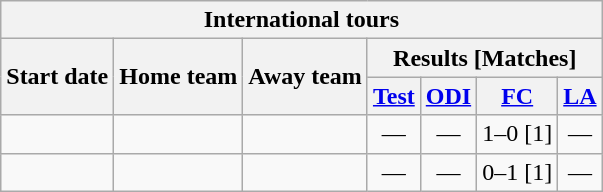<table class="wikitable">
<tr>
<th colspan="7">International tours</th>
</tr>
<tr>
<th rowspan="2">Start date</th>
<th rowspan="2">Home team</th>
<th rowspan="2">Away team</th>
<th colspan="4">Results [Matches]</th>
</tr>
<tr>
<th><a href='#'>Test</a></th>
<th><a href='#'>ODI</a></th>
<th><a href='#'>FC</a></th>
<th><a href='#'>LA</a></th>
</tr>
<tr>
<td><a href='#'></a></td>
<td></td>
<td></td>
<td ; style="text-align:center">—</td>
<td ; style="text-align:center">—</td>
<td>1–0 [1]</td>
<td ; style="text-align:center">—</td>
</tr>
<tr>
<td><a href='#'></a></td>
<td></td>
<td></td>
<td ; style="text-align:center">—</td>
<td ; style="text-align:center">—</td>
<td>0–1 [1]</td>
<td ; style="text-align:center">—</td>
</tr>
</table>
